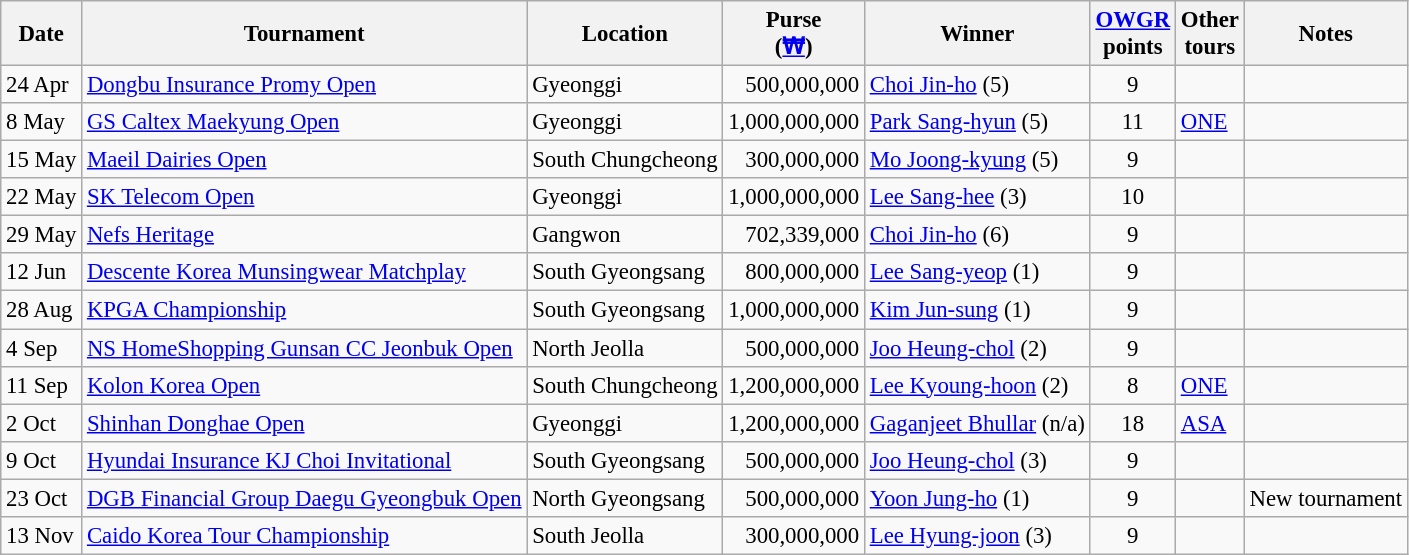<table class="wikitable" style="font-size:95%;">
<tr>
<th>Date</th>
<th>Tournament</th>
<th>Location</th>
<th>Purse<br>(<a href='#'>₩</a>)</th>
<th>Winner</th>
<th><a href='#'>OWGR</a><br>points</th>
<th>Other<br>tours</th>
<th>Notes</th>
</tr>
<tr>
<td>24 Apr</td>
<td><a href='#'>Dongbu Insurance Promy Open</a></td>
<td>Gyeonggi</td>
<td align=right>500,000,000</td>
<td> <a href='#'>Choi Jin-ho</a> (5)</td>
<td align=center>9</td>
<td></td>
<td></td>
</tr>
<tr>
<td>8 May</td>
<td><a href='#'>GS Caltex Maekyung Open</a></td>
<td>Gyeonggi</td>
<td align=right>1,000,000,000</td>
<td> <a href='#'>Park Sang-hyun</a> (5)</td>
<td align=center>11</td>
<td><a href='#'>ONE</a></td>
<td></td>
</tr>
<tr>
<td>15 May</td>
<td><a href='#'>Maeil Dairies Open</a></td>
<td>South Chungcheong</td>
<td align=right>300,000,000</td>
<td> <a href='#'>Mo Joong-kyung</a> (5)</td>
<td align=center>9</td>
<td></td>
<td></td>
</tr>
<tr>
<td>22 May</td>
<td><a href='#'>SK Telecom Open</a></td>
<td>Gyeonggi</td>
<td align=right>1,000,000,000</td>
<td> <a href='#'>Lee Sang-hee</a> (3)</td>
<td align=center>10</td>
<td></td>
<td></td>
</tr>
<tr>
<td>29 May</td>
<td><a href='#'>Nefs Heritage</a></td>
<td>Gangwon</td>
<td align=right>702,339,000</td>
<td> <a href='#'>Choi Jin-ho</a> (6)</td>
<td align=center>9</td>
<td></td>
<td></td>
</tr>
<tr>
<td>12 Jun</td>
<td><a href='#'>Descente Korea Munsingwear Matchplay</a></td>
<td>South Gyeongsang</td>
<td align=right>800,000,000</td>
<td> <a href='#'>Lee Sang-yeop</a> (1)</td>
<td align=center>9</td>
<td></td>
<td></td>
</tr>
<tr>
<td>28 Aug</td>
<td><a href='#'>KPGA Championship</a></td>
<td>South Gyeongsang</td>
<td align=right>1,000,000,000</td>
<td> <a href='#'>Kim Jun-sung</a> (1)</td>
<td align=center>9</td>
<td></td>
<td></td>
</tr>
<tr>
<td>4 Sep</td>
<td><a href='#'>NS HomeShopping Gunsan CC Jeonbuk Open</a></td>
<td>North Jeolla</td>
<td align=right>500,000,000</td>
<td> <a href='#'>Joo Heung-chol</a> (2)</td>
<td align=center>9</td>
<td></td>
<td></td>
</tr>
<tr>
<td>11 Sep</td>
<td><a href='#'>Kolon Korea Open</a></td>
<td>South Chungcheong</td>
<td align=right>1,200,000,000</td>
<td> <a href='#'>Lee Kyoung-hoon</a> (2)</td>
<td align=center>8</td>
<td><a href='#'>ONE</a></td>
<td></td>
</tr>
<tr>
<td>2 Oct</td>
<td><a href='#'>Shinhan Donghae Open</a></td>
<td>Gyeonggi</td>
<td align=right>1,200,000,000</td>
<td> <a href='#'>Gaganjeet Bhullar</a> (n/a)</td>
<td align=center>18</td>
<td><a href='#'>ASA</a></td>
<td></td>
</tr>
<tr>
<td>9 Oct</td>
<td><a href='#'>Hyundai Insurance KJ Choi Invitational</a></td>
<td>South Gyeongsang</td>
<td align=right>500,000,000</td>
<td> <a href='#'>Joo Heung-chol</a> (3)</td>
<td align=center>9</td>
<td></td>
<td></td>
</tr>
<tr>
<td>23 Oct</td>
<td><a href='#'>DGB Financial Group Daegu Gyeongbuk Open</a></td>
<td>North Gyeongsang</td>
<td align=right>500,000,000</td>
<td> <a href='#'>Yoon Jung-ho</a> (1)</td>
<td align=center>9</td>
<td></td>
<td>New tournament</td>
</tr>
<tr>
<td>13 Nov</td>
<td><a href='#'>Caido Korea Tour Championship</a></td>
<td>South Jeolla</td>
<td align=right>300,000,000</td>
<td> <a href='#'>Lee Hyung-joon</a> (3)</td>
<td align=center>9</td>
<td></td>
<td></td>
</tr>
</table>
